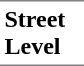<table border=0 cellspacing=0 cellpadding=3>
<tr>
<td style="border-bottom:solid 1px gray;border-top:solid 1px gray;" width=50 valign=top><strong>Street Level</strong></td>
</tr>
</table>
